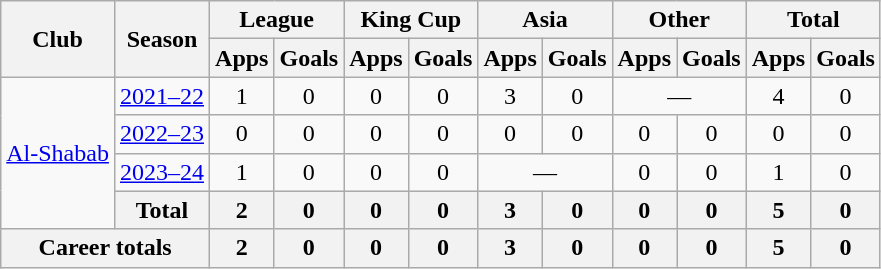<table class="wikitable" style="text-align: center">
<tr>
<th rowspan=2>Club</th>
<th rowspan=2>Season</th>
<th colspan=2>League</th>
<th colspan=2>King Cup</th>
<th colspan=2>Asia</th>
<th colspan=2>Other</th>
<th colspan=2>Total</th>
</tr>
<tr>
<th>Apps</th>
<th>Goals</th>
<th>Apps</th>
<th>Goals</th>
<th>Apps</th>
<th>Goals</th>
<th>Apps</th>
<th>Goals</th>
<th>Apps</th>
<th>Goals</th>
</tr>
<tr>
<td rowspan=4><a href='#'>Al-Shabab</a></td>
<td><a href='#'>2021–22</a></td>
<td>1</td>
<td>0</td>
<td>0</td>
<td>0</td>
<td>3</td>
<td>0</td>
<td colspan=2">—</td>
<td>4</td>
<td>0</td>
</tr>
<tr>
<td><a href='#'>2022–23</a></td>
<td>0</td>
<td>0</td>
<td>0</td>
<td>0</td>
<td>0</td>
<td>0</td>
<td>0</td>
<td>0</td>
<td>0</td>
<td>0</td>
</tr>
<tr>
<td><a href='#'>2023–24</a></td>
<td>1</td>
<td>0</td>
<td>0</td>
<td>0</td>
<td colspan=2">—</td>
<td>0</td>
<td>0</td>
<td>1</td>
<td>0</td>
</tr>
<tr>
<th>Total</th>
<th>2</th>
<th>0</th>
<th>0</th>
<th>0</th>
<th>3</th>
<th>0</th>
<th>0</th>
<th>0</th>
<th>5</th>
<th>0</th>
</tr>
<tr>
<th colspan=2>Career totals</th>
<th>2</th>
<th>0</th>
<th>0</th>
<th>0</th>
<th>3</th>
<th>0</th>
<th>0</th>
<th>0</th>
<th>5</th>
<th>0</th>
</tr>
</table>
